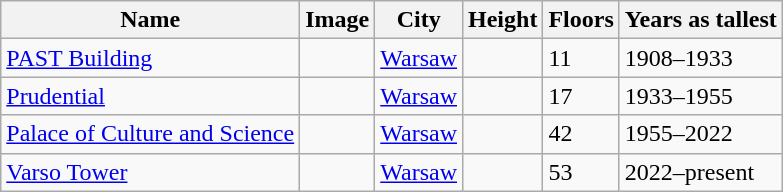<table class="wikitable sortable">
<tr>
<th>Name</th>
<th>Image</th>
<th>City</th>
<th>Height</th>
<th>Floors</th>
<th>Years as tallest</th>
</tr>
<tr>
<td><a href='#'>PAST Building</a></td>
<td></td>
<td><a href='#'>Warsaw</a></td>
<td></td>
<td>11</td>
<td>1908–1933</td>
</tr>
<tr>
<td><a href='#'>Prudential</a></td>
<td></td>
<td><a href='#'>Warsaw</a></td>
<td></td>
<td>17</td>
<td>1933–1955</td>
</tr>
<tr>
<td><a href='#'>Palace of Culture and Science</a></td>
<td></td>
<td><a href='#'>Warsaw</a></td>
<td></td>
<td>42</td>
<td>1955–2022</td>
</tr>
<tr>
<td><a href='#'>Varso Tower</a></td>
<td></td>
<td><a href='#'>Warsaw</a></td>
<td></td>
<td>53</td>
<td>2022–present</td>
</tr>
</table>
